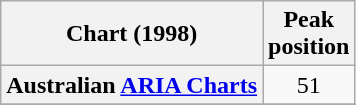<table class="wikitable plainrowheaders">
<tr>
<th scope="col">Chart (1998)</th>
<th scope="col">Peak<br>position</th>
</tr>
<tr>
<th scope="row">Australian <a href='#'>ARIA Charts</a></th>
<td style="text-align:center;">51</td>
</tr>
<tr>
</tr>
</table>
